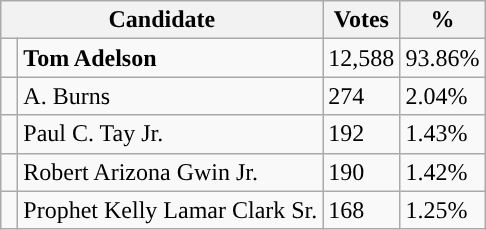<table class="wikitable">
<tr>
<th colspan="2" rowspan="1" align="center" valign="top"><strong>Candidate</strong></th>
<th valign="top"><strong>Votes</strong></th>
<th valign="top"><strong>%</strong></th>
</tr>
<tr>
<td style="background-color:"> </td>
<td><strong>Tom Adelson</strong></td>
<td>12,588</td>
<td>93.86%</td>
</tr>
<tr>
<td style="background-color:"> </td>
<td>A. Burns</td>
<td>274</td>
<td>2.04%</td>
</tr>
<tr>
<td style="background-color:"> </td>
<td>Paul C. Tay Jr.</td>
<td>192</td>
<td>1.43%</td>
</tr>
<tr>
<td style="background-color:"> </td>
<td>Robert Arizona Gwin Jr.</td>
<td>190</td>
<td>1.42%</td>
</tr>
<tr>
<td style="background-color:"> </td>
<td>Prophet Kelly Lamar Clark Sr.</td>
<td>168</td>
<td>1.25%</td>
</tr>
</table>
